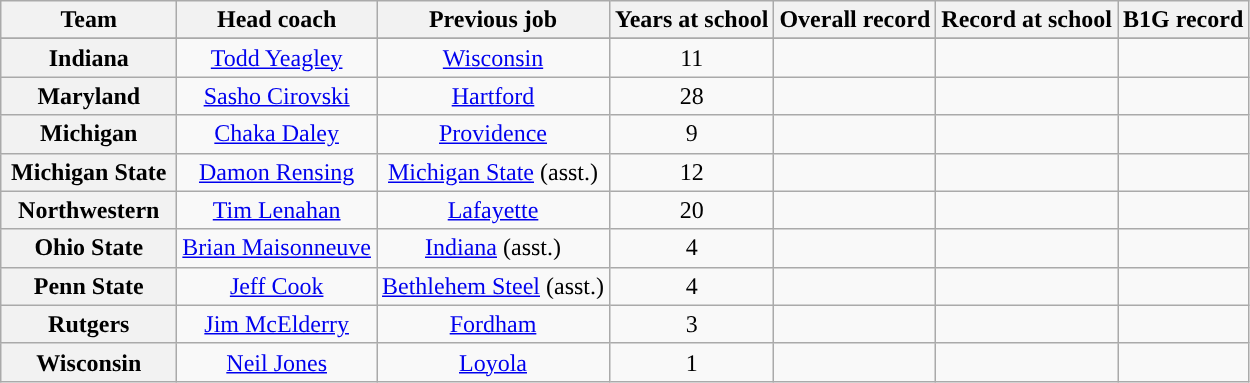<table class="wikitable sortable" style="text-align: center;">
<tr>
<th style="width:110px;">Team</th>
<th>Head coach</th>
<th>Previous job</th>
<th>Years at school</th>
<th>Overall record</th>
<th>Record at school</th>
<th>B1G record</th>
</tr>
<tr>
</tr>
<tr>
<th>Indiana</th>
<td><a href='#'>Todd Yeagley</a></td>
<td><a href='#'>Wisconsin</a></td>
<td>11</td>
<td></td>
<td></td>
<td></td>
</tr>
<tr>
<th>Maryland</th>
<td><a href='#'>Sasho Cirovski</a></td>
<td><a href='#'>Hartford</a></td>
<td>28</td>
<td></td>
<td></td>
<td></td>
</tr>
<tr>
<th>Michigan</th>
<td><a href='#'>Chaka Daley</a></td>
<td><a href='#'>Providence</a></td>
<td>9</td>
<td></td>
<td></td>
<td></td>
</tr>
<tr>
<th>Michigan State</th>
<td><a href='#'>Damon Rensing</a></td>
<td><a href='#'>Michigan State</a> (asst.)</td>
<td>12</td>
<td></td>
<td></td>
<td></td>
</tr>
<tr>
<th>Northwestern</th>
<td><a href='#'>Tim Lenahan</a></td>
<td><a href='#'>Lafayette</a></td>
<td>20</td>
<td></td>
<td></td>
<td></td>
</tr>
<tr>
<th>Ohio State</th>
<td><a href='#'>Brian Maisonneuve</a></td>
<td><a href='#'>Indiana</a> (asst.)</td>
<td>4</td>
<td></td>
<td></td>
<td></td>
</tr>
<tr>
<th>Penn State</th>
<td><a href='#'>Jeff Cook</a></td>
<td><a href='#'>Bethlehem Steel</a> (asst.)</td>
<td>4</td>
<td></td>
<td></td>
<td></td>
</tr>
<tr>
<th>Rutgers</th>
<td><a href='#'>Jim McElderry</a></td>
<td><a href='#'>Fordham</a></td>
<td>3</td>
<td></td>
<td></td>
<td></td>
</tr>
<tr>
<th>Wisconsin</th>
<td><a href='#'>Neil Jones</a></td>
<td><a href='#'>Loyola</a></td>
<td>1</td>
<td></td>
<td></td>
<td></td>
</tr>
</table>
